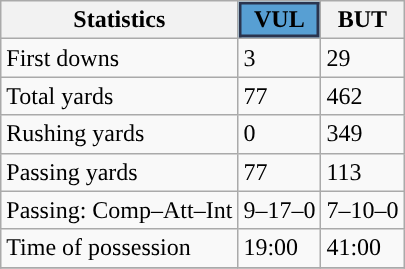<table class="wikitable" style="float: left;">
<tr>
<th>Statistics</th>
<th style="background-color:#579FD3;color:#000000;box-shadow: inset 2px 2px 0 #2A344E, inset -2px -2px 0 #2A344E">VUL</th>
<th>BUT</th>
</tr>
<tr>
<td>First downs</td>
<td>3</td>
<td>29</td>
</tr>
<tr>
<td>Total yards</td>
<td>77</td>
<td>462</td>
</tr>
<tr>
<td>Rushing yards</td>
<td>0</td>
<td>349</td>
</tr>
<tr>
<td>Passing yards</td>
<td>77</td>
<td>113</td>
</tr>
<tr>
<td>Passing: Comp–Att–Int</td>
<td>9–17–0</td>
<td>7–10–0</td>
</tr>
<tr>
<td>Time of possession</td>
<td>19:00</td>
<td>41:00</td>
</tr>
<tr>
</tr>
</table>
